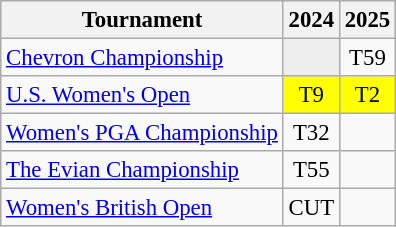<table class="wikitable" style="font-size:95%;text-align:center;">
<tr>
<th>Tournament</th>
<th>2024</th>
<th>2025</th>
</tr>
<tr>
<td align=left><a href='#'>Chevron Championship</a></td>
<td style="background:#eeeeee;"></td>
<td>T59</td>
</tr>
<tr>
<td align=left><a href='#'>U.S. Women's Open</a></td>
<td style="background:yellow;">T9</td>
<td style="background:yellow;">T2</td>
</tr>
<tr>
<td align=left><a href='#'>Women's PGA Championship</a></td>
<td>T32</td>
<td></td>
</tr>
<tr>
<td align=left><a href='#'>The Evian Championship</a></td>
<td>T55</td>
<td></td>
</tr>
<tr>
<td align=left><a href='#'>Women's British Open</a></td>
<td>CUT</td>
<td></td>
</tr>
</table>
